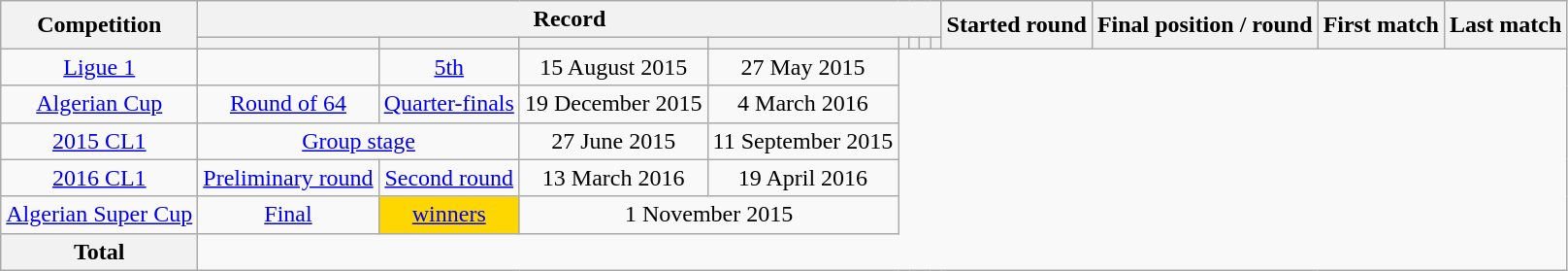<table class="wikitable" style="text-align: center">
<tr>
<th rowspan=2>Competition</th>
<th colspan=8>Record</th>
<th rowspan=2>Started round</th>
<th rowspan=2>Final position / round</th>
<th rowspan=2>First match</th>
<th rowspan=2>Last match</th>
</tr>
<tr>
<th></th>
<th></th>
<th></th>
<th></th>
<th></th>
<th></th>
<th></th>
<th></th>
</tr>
<tr>
<td><a href='#'>Ligue 1</a><br></td>
<td></td>
<td><a href='#'>5th</a></td>
<td>15 August 2015</td>
<td>27 May 2015</td>
</tr>
<tr>
<td><a href='#'>Algerian Cup</a><br></td>
<td><a href='#'>Round of 64</a></td>
<td><a href='#'>Quarter-finals</a></td>
<td>19 December 2015</td>
<td>4 March 2016</td>
</tr>
<tr>
<td><a href='#'>2015 CL1</a><br></td>
<td colspan=2><a href='#'>Group stage</a></td>
<td>27 June 2015</td>
<td>11 September 2015</td>
</tr>
<tr>
<td><a href='#'>2016 CL1</a><br></td>
<td><a href='#'>Preliminary round</a></td>
<td><a href='#'>Second round</a></td>
<td>13 March 2016</td>
<td>19 April 2016</td>
</tr>
<tr>
<td><a href='#'>Algerian Super Cup</a><br></td>
<td><a href='#'>Final</a></td>
<td style="background:gold;"><a href='#'>winners</a></td>
<td – colspan=2>1 November 2015</td>
</tr>
<tr>
<th>Total<br></th>
</tr>
</table>
